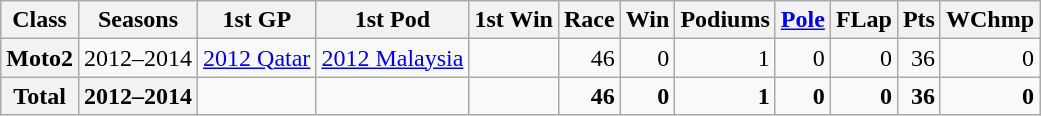<table class="wikitable" style=text-align:right>
<tr>
<th>Class</th>
<th>Seasons</th>
<th>1st GP</th>
<th>1st Pod</th>
<th>1st Win</th>
<th>Race</th>
<th>Win</th>
<th>Podiums</th>
<th><a href='#'>Pole</a></th>
<th>FLap</th>
<th>Pts</th>
<th>WChmp</th>
</tr>
<tr>
<th>Moto2</th>
<td>2012–2014</td>
<td align="left"><a href='#'>2012 Qatar</a></td>
<td align="left"><a href='#'>2012 Malaysia</a></td>
<td align="left"></td>
<td>46</td>
<td>0</td>
<td>1</td>
<td>0</td>
<td>0</td>
<td>36</td>
<td>0</td>
</tr>
<tr>
<th>Total</th>
<th>2012–2014</th>
<td></td>
<td></td>
<td></td>
<td><strong>46</strong></td>
<td><strong>0</strong></td>
<td><strong>1</strong></td>
<td><strong>0</strong></td>
<td><strong>0</strong></td>
<td><strong>36</strong></td>
<td><strong>0</strong></td>
</tr>
</table>
